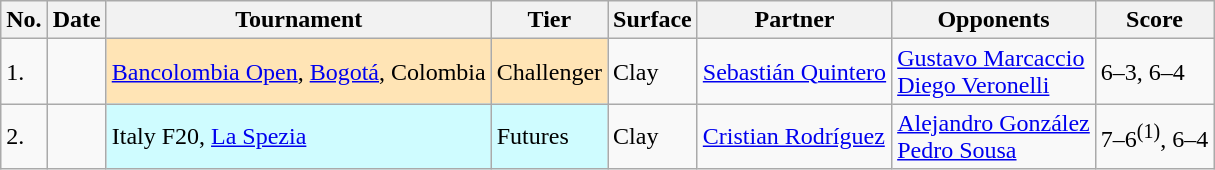<table class="sortable wikitable">
<tr>
<th>No.</th>
<th>Date</th>
<th>Tournament</th>
<th>Tier</th>
<th>Surface</th>
<th>Partner</th>
<th>Opponents</th>
<th class="unsortable">Score</th>
</tr>
<tr>
<td>1.</td>
<td></td>
<td style="background:moccasin;"><a href='#'>Bancolombia Open</a>, <a href='#'>Bogotá</a>, Colombia</td>
<td style="background:moccasin;">Challenger</td>
<td>Clay</td>
<td> <a href='#'>Sebastián Quintero</a></td>
<td> <a href='#'>Gustavo Marcaccio</a><br> <a href='#'>Diego Veronelli</a></td>
<td>6–3, 6–4</td>
</tr>
<tr>
<td>2.</td>
<td></td>
<td style=background:#cffcff>Italy F20, <a href='#'>La Spezia</a></td>
<td style=background:#cffcff>Futures</td>
<td>Clay</td>
<td> <a href='#'>Cristian Rodríguez</a></td>
<td> <a href='#'>Alejandro González</a> <br>  <a href='#'>Pedro Sousa</a></td>
<td>7–6<sup>(1)</sup>, 6–4</td>
</tr>
</table>
